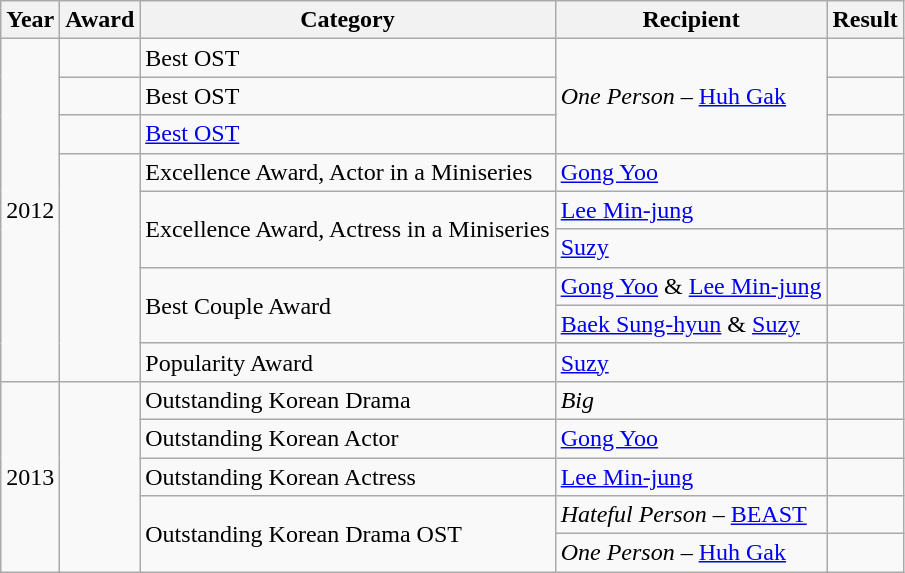<table class="wikitable">
<tr>
<th>Year</th>
<th>Award</th>
<th>Category</th>
<th>Recipient</th>
<th>Result</th>
</tr>
<tr>
<td rowspan="9" style="text-align:center;">2012</td>
<td></td>
<td>Best OST</td>
<td rowspan="3"><em>One Person</em> – <a href='#'>Huh Gak</a></td>
<td></td>
</tr>
<tr>
<td></td>
<td>Best OST</td>
<td></td>
</tr>
<tr>
<td></td>
<td><a href='#'>Best OST</a></td>
<td></td>
</tr>
<tr>
<td rowspan="6"></td>
<td>Excellence Award, Actor in a Miniseries</td>
<td><a href='#'>Gong Yoo</a></td>
<td></td>
</tr>
<tr>
<td rowspan="2">Excellence Award, Actress in a Miniseries</td>
<td><a href='#'>Lee Min-jung</a></td>
<td></td>
</tr>
<tr>
<td><a href='#'>Suzy</a></td>
<td></td>
</tr>
<tr>
<td rowspan="2">Best Couple Award</td>
<td><a href='#'>Gong Yoo</a> & <a href='#'>Lee Min-jung</a></td>
<td></td>
</tr>
<tr>
<td><a href='#'>Baek Sung-hyun</a> & <a href='#'>Suzy</a></td>
<td></td>
</tr>
<tr>
<td>Popularity Award</td>
<td><a href='#'>Suzy</a></td>
<td></td>
</tr>
<tr>
<td rowspan="5" style="text-align:center;">2013</td>
<td rowspan="5"></td>
<td>Outstanding Korean Drama</td>
<td><em>Big</em></td>
<td></td>
</tr>
<tr>
<td>Outstanding Korean Actor</td>
<td><a href='#'>Gong Yoo</a></td>
<td></td>
</tr>
<tr>
<td>Outstanding Korean Actress</td>
<td><a href='#'>Lee Min-jung</a></td>
<td></td>
</tr>
<tr>
<td rowspan="2">Outstanding Korean Drama OST</td>
<td><em>Hateful Person</em> – <a href='#'>BEAST</a></td>
<td></td>
</tr>
<tr>
<td><em>One Person</em> – <a href='#'>Huh Gak</a></td>
<td></td>
</tr>
</table>
